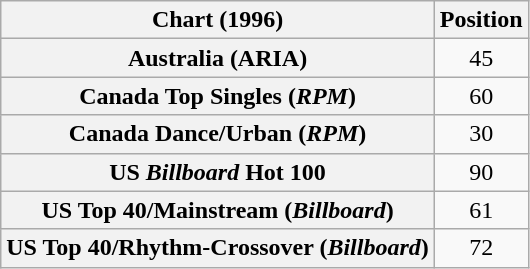<table class="wikitable sortable plainrowheaders" style="text-align:center">
<tr>
<th>Chart (1996)</th>
<th>Position</th>
</tr>
<tr>
<th scope="row">Australia (ARIA)</th>
<td>45</td>
</tr>
<tr>
<th scope="row">Canada Top Singles (<em>RPM</em>)</th>
<td>60</td>
</tr>
<tr>
<th scope="row">Canada Dance/Urban (<em>RPM</em>)</th>
<td>30</td>
</tr>
<tr>
<th scope="row">US <em>Billboard</em> Hot 100</th>
<td>90</td>
</tr>
<tr>
<th scope="row">US Top 40/Mainstream (<em>Billboard</em>)</th>
<td>61</td>
</tr>
<tr>
<th scope="row">US Top 40/Rhythm-Crossover (<em>Billboard</em>)</th>
<td>72</td>
</tr>
</table>
